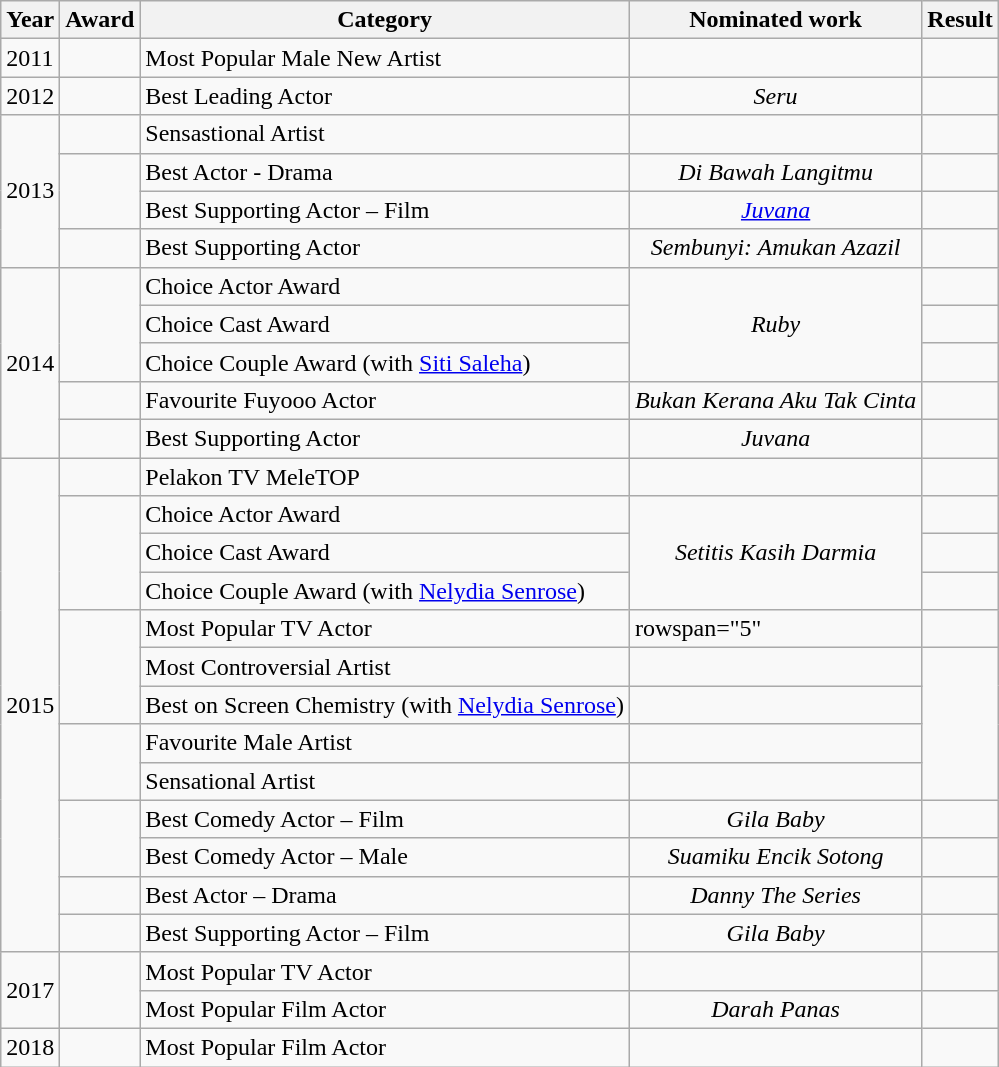<table class="wikitable">
<tr style="text-align:center;">
<th>Year</th>
<th>Award</th>
<th>Category</th>
<th>Nominated work</th>
<th>Result</th>
</tr>
<tr>
<td>2011</td>
<td></td>
<td>Most Popular Male New Artist</td>
<td></td>
<td></td>
</tr>
<tr>
<td>2012</td>
<td></td>
<td>Best Leading Actor</td>
<td style="text-align:center;"><em>Seru</em></td>
<td></td>
</tr>
<tr>
<td rowspan="4">2013</td>
<td></td>
<td>Sensastional Artist</td>
<td></td>
<td></td>
</tr>
<tr>
<td rowspan="2"></td>
<td>Best Actor - Drama</td>
<td style="text-align:center;"><em>Di Bawah Langitmu</em></td>
<td></td>
</tr>
<tr>
<td>Best Supporting Actor – Film</td>
<td style="text-align:center;"><em><a href='#'>Juvana</a></em></td>
<td></td>
</tr>
<tr>
<td></td>
<td>Best Supporting Actor</td>
<td style="text-align:center;"><em>Sembunyi: Amukan Azazil</em></td>
<td></td>
</tr>
<tr>
<td rowspan="5">2014</td>
<td rowspan="3"></td>
<td>Choice Actor Award</td>
<td rowspan="3" style="text-align:center;"><em>Ruby</em></td>
<td></td>
</tr>
<tr>
<td>Choice Cast Award</td>
<td></td>
</tr>
<tr>
<td>Choice Couple Award (with <a href='#'>Siti Saleha</a>)</td>
<td></td>
</tr>
<tr>
<td></td>
<td>Favourite Fuyooo Actor</td>
<td style="text-align:center;"><em>Bukan Kerana Aku Tak Cinta</em></td>
<td></td>
</tr>
<tr>
<td></td>
<td>Best Supporting Actor</td>
<td style="text-align:center;"><em>Juvana</em></td>
<td></td>
</tr>
<tr>
<td rowspan="13">2015</td>
<td></td>
<td>Pelakon TV MeleTOP</td>
<td></td>
<td></td>
</tr>
<tr>
<td rowspan="3"></td>
<td>Choice Actor Award</td>
<td rowspan="3" style="text-align:center;"><em>Setitis Kasih Darmia</em></td>
<td></td>
</tr>
<tr>
<td>Choice Cast Award</td>
<td></td>
</tr>
<tr>
<td>Choice Couple Award (with <a href='#'>Nelydia Senrose</a>)</td>
<td></td>
</tr>
<tr>
<td rowspan="3"></td>
<td>Most Popular TV Actor</td>
<td>rowspan="5" </td>
<td></td>
</tr>
<tr>
<td>Most Controversial Artist</td>
<td></td>
</tr>
<tr>
<td>Best on Screen Chemistry (with <a href='#'>Nelydia Senrose</a>)</td>
<td></td>
</tr>
<tr>
<td rowspan="2"></td>
<td>Favourite Male Artist</td>
<td></td>
</tr>
<tr>
<td>Sensational Artist</td>
<td></td>
</tr>
<tr>
<td rowspan="2"></td>
<td>Best Comedy Actor – Film</td>
<td style="text-align:center;"><em>Gila Baby</em></td>
<td></td>
</tr>
<tr>
<td>Best Comedy Actor – Male</td>
<td style="text-align:center;"><em>Suamiku Encik Sotong</em></td>
<td></td>
</tr>
<tr>
<td></td>
<td>Best Actor – Drama</td>
<td style="text-align:center;"><em>Danny The Series</em></td>
<td></td>
</tr>
<tr>
<td></td>
<td>Best Supporting Actor – Film</td>
<td style="text-align:center;"><em>Gila Baby</em></td>
<td></td>
</tr>
<tr>
<td rowspan="2">2017</td>
<td rowspan="2"></td>
<td>Most Popular TV Actor</td>
<td></td>
<td></td>
</tr>
<tr>
<td>Most Popular Film Actor</td>
<td style="text-align:center;"><em>Darah Panas</em></td>
<td></td>
</tr>
<tr>
<td>2018</td>
<td></td>
<td>Most Popular Film Actor</td>
<td></td>
<td></td>
</tr>
</table>
